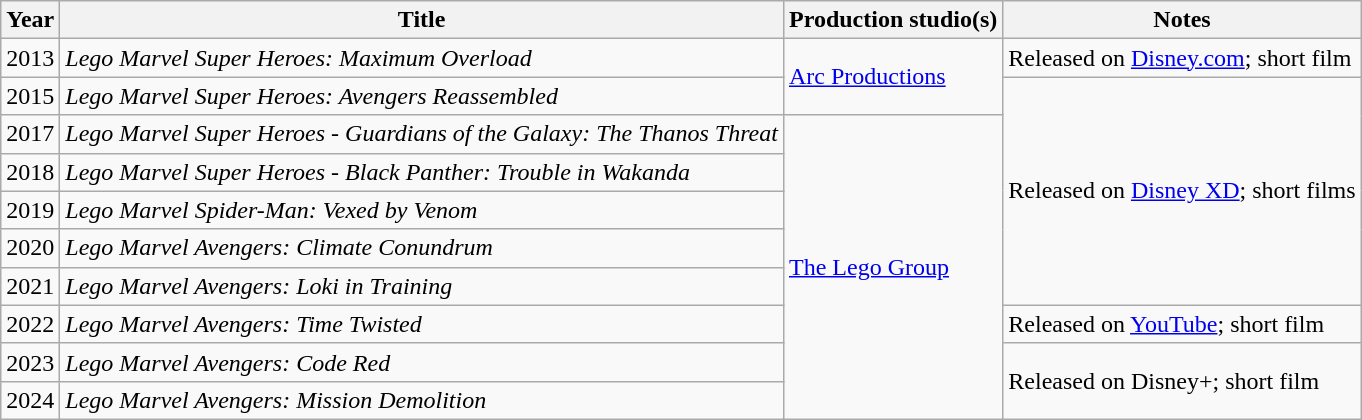<table class="wikitable">
<tr>
<th>Year</th>
<th>Title</th>
<th>Production studio(s)</th>
<th>Notes</th>
</tr>
<tr>
<td>2013</td>
<td><em>Lego Marvel Super Heroes: Maximum Overload</em></td>
<td rowspan="2"><a href='#'>Arc Productions</a></td>
<td>Released on <a href='#'>Disney.com</a>; short film</td>
</tr>
<tr>
<td>2015</td>
<td><em>Lego Marvel Super Heroes: Avengers Reassembled</em></td>
<td rowspan="6">Released on <a href='#'>Disney XD</a>; short films</td>
</tr>
<tr>
<td>2017</td>
<td><em>Lego Marvel Super Heroes - Guardians of the Galaxy: The Thanos Threat</em></td>
<td rowspan="8"><a href='#'>The Lego Group</a></td>
</tr>
<tr>
<td>2018</td>
<td><em>Lego Marvel Super Heroes - Black Panther: Trouble in Wakanda</em></td>
</tr>
<tr>
<td>2019</td>
<td><em>Lego Marvel Spider-Man: Vexed by Venom</em></td>
</tr>
<tr>
<td>2020</td>
<td><em>Lego Marvel Avengers: Climate Conundrum</em></td>
</tr>
<tr>
<td>2021</td>
<td><em>Lego Marvel Avengers: Loki in Training</em></td>
</tr>
<tr>
<td>2022</td>
<td><em>Lego Marvel Avengers: Time Twisted</em></td>
<td>Released on <a href='#'>YouTube</a>; short film</td>
</tr>
<tr>
<td>2023</td>
<td><em>Lego Marvel Avengers: Code Red</em></td>
<td rowspan="2">Released on Disney+; short film</td>
</tr>
<tr>
<td>2024</td>
<td><em>Lego Marvel Avengers: Mission Demolition</em></td>
</tr>
</table>
